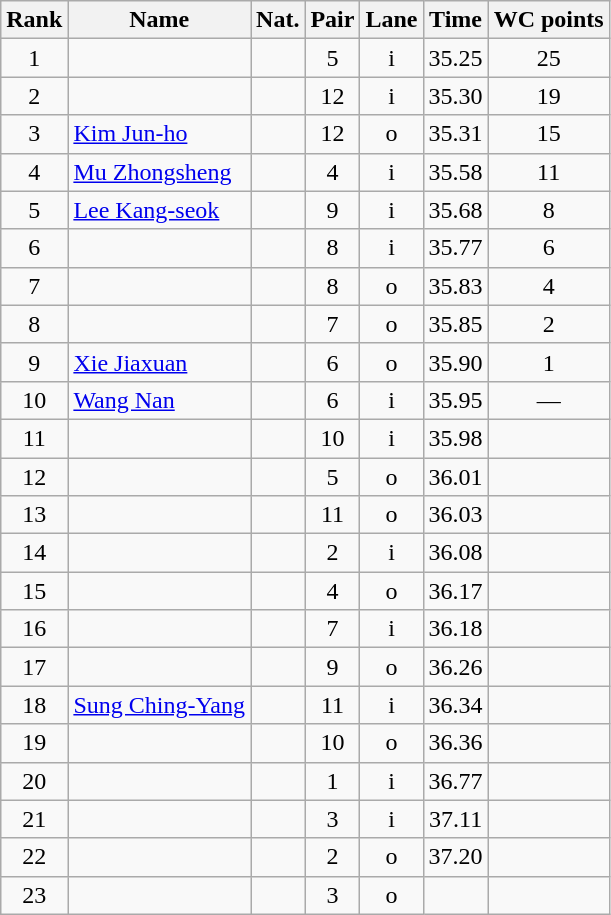<table class="wikitable sortable" style="text-align:center">
<tr>
<th>Rank</th>
<th>Name</th>
<th>Nat.</th>
<th>Pair</th>
<th>Lane</th>
<th>Time</th>
<th>WC points</th>
</tr>
<tr>
<td>1</td>
<td align=left></td>
<td></td>
<td>5</td>
<td>i</td>
<td>35.25</td>
<td>25</td>
</tr>
<tr>
<td>2</td>
<td align=left></td>
<td></td>
<td>12</td>
<td>i</td>
<td>35.30</td>
<td>19</td>
</tr>
<tr>
<td>3</td>
<td align=left><a href='#'>Kim Jun-ho</a></td>
<td></td>
<td>12</td>
<td>o</td>
<td>35.31</td>
<td>15</td>
</tr>
<tr>
<td>4</td>
<td align=left><a href='#'>Mu Zhongsheng</a></td>
<td></td>
<td>4</td>
<td>i</td>
<td>35.58</td>
<td>11</td>
</tr>
<tr>
<td>5</td>
<td align=left><a href='#'>Lee Kang-seok</a></td>
<td></td>
<td>9</td>
<td>i</td>
<td>35.68</td>
<td>8</td>
</tr>
<tr>
<td>6</td>
<td align=left></td>
<td></td>
<td>8</td>
<td>i</td>
<td>35.77</td>
<td>6</td>
</tr>
<tr>
<td>7</td>
<td align=left></td>
<td></td>
<td>8</td>
<td>o</td>
<td>35.83</td>
<td>4</td>
</tr>
<tr>
<td>8</td>
<td align=left></td>
<td></td>
<td>7</td>
<td>o</td>
<td>35.85</td>
<td>2</td>
</tr>
<tr>
<td>9</td>
<td align=left><a href='#'>Xie Jiaxuan</a></td>
<td></td>
<td>6</td>
<td>o</td>
<td>35.90</td>
<td>1</td>
</tr>
<tr>
<td>10</td>
<td align=left><a href='#'>Wang Nan</a></td>
<td></td>
<td>6</td>
<td>i</td>
<td>35.95</td>
<td>—</td>
</tr>
<tr>
<td>11</td>
<td align=left></td>
<td></td>
<td>10</td>
<td>i</td>
<td>35.98</td>
<td></td>
</tr>
<tr>
<td>12</td>
<td align=left></td>
<td></td>
<td>5</td>
<td>o</td>
<td>36.01</td>
<td></td>
</tr>
<tr>
<td>13</td>
<td align=left></td>
<td></td>
<td>11</td>
<td>o</td>
<td>36.03</td>
<td></td>
</tr>
<tr>
<td>14</td>
<td align=left></td>
<td></td>
<td>2</td>
<td>i</td>
<td>36.08</td>
<td></td>
</tr>
<tr>
<td>15</td>
<td align=left></td>
<td></td>
<td>4</td>
<td>o</td>
<td>36.17</td>
<td></td>
</tr>
<tr>
<td>16</td>
<td align=left></td>
<td></td>
<td>7</td>
<td>i</td>
<td>36.18</td>
<td></td>
</tr>
<tr>
<td>17</td>
<td align=left></td>
<td></td>
<td>9</td>
<td>o</td>
<td>36.26</td>
<td></td>
</tr>
<tr>
<td>18</td>
<td align=left><a href='#'>Sung Ching-Yang</a></td>
<td></td>
<td>11</td>
<td>i</td>
<td>36.34</td>
<td></td>
</tr>
<tr>
<td>19</td>
<td align=left></td>
<td></td>
<td>10</td>
<td>o</td>
<td>36.36</td>
<td></td>
</tr>
<tr>
<td>20</td>
<td align=left></td>
<td></td>
<td>1</td>
<td>i</td>
<td>36.77</td>
<td></td>
</tr>
<tr>
<td>21</td>
<td align=left></td>
<td></td>
<td>3</td>
<td>i</td>
<td>37.11</td>
<td></td>
</tr>
<tr>
<td>22</td>
<td align=left></td>
<td></td>
<td>2</td>
<td>o</td>
<td>37.20</td>
<td></td>
</tr>
<tr>
<td>23</td>
<td align=left></td>
<td></td>
<td>3</td>
<td>o</td>
<td></td>
<td></td>
</tr>
</table>
